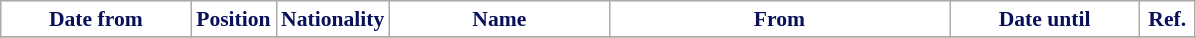<table class="wikitable" style="text-align:center; font-size:90%; ">
<tr>
<th style="background:#FFFFFF; color:#081159; width:120px;">Date from</th>
<th style="background:#FFFFFF; color:#081159; width:50px;">Position</th>
<th style="background:#FFFFFF; color:#081159; width:50px;">Nationality</th>
<th style="background:#FFFFFF; color:#081159; width:140px;">Name</th>
<th style="background:#FFFFFF; color:#081159; width:220px;">From</th>
<th style="background:#FFFFFF; color:#081159; width:120px;">Date until</th>
<th style="background:#FFFFFF; color:#081159; width:30px;">Ref.</th>
</tr>
<tr>
</tr>
</table>
